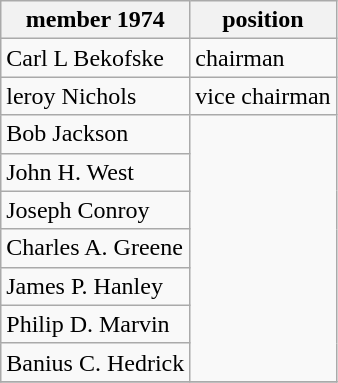<table class="wikitable" border="1">
<tr>
<th>member 1974</th>
<th>position </th>
</tr>
<tr>
<td>Carl L Bekofske</td>
<td>chairman</td>
</tr>
<tr>
<td>leroy Nichols</td>
<td>vice chairman</td>
</tr>
<tr>
<td>Bob Jackson</td>
<td rowspan=7></td>
</tr>
<tr>
<td>John H. West</td>
</tr>
<tr>
<td>Joseph Conroy</td>
</tr>
<tr>
<td>Charles A. Greene</td>
</tr>
<tr>
<td>James P. Hanley</td>
</tr>
<tr>
<td>Philip D. Marvin</td>
</tr>
<tr>
<td>Banius C. Hedrick</td>
</tr>
<tr>
</tr>
</table>
